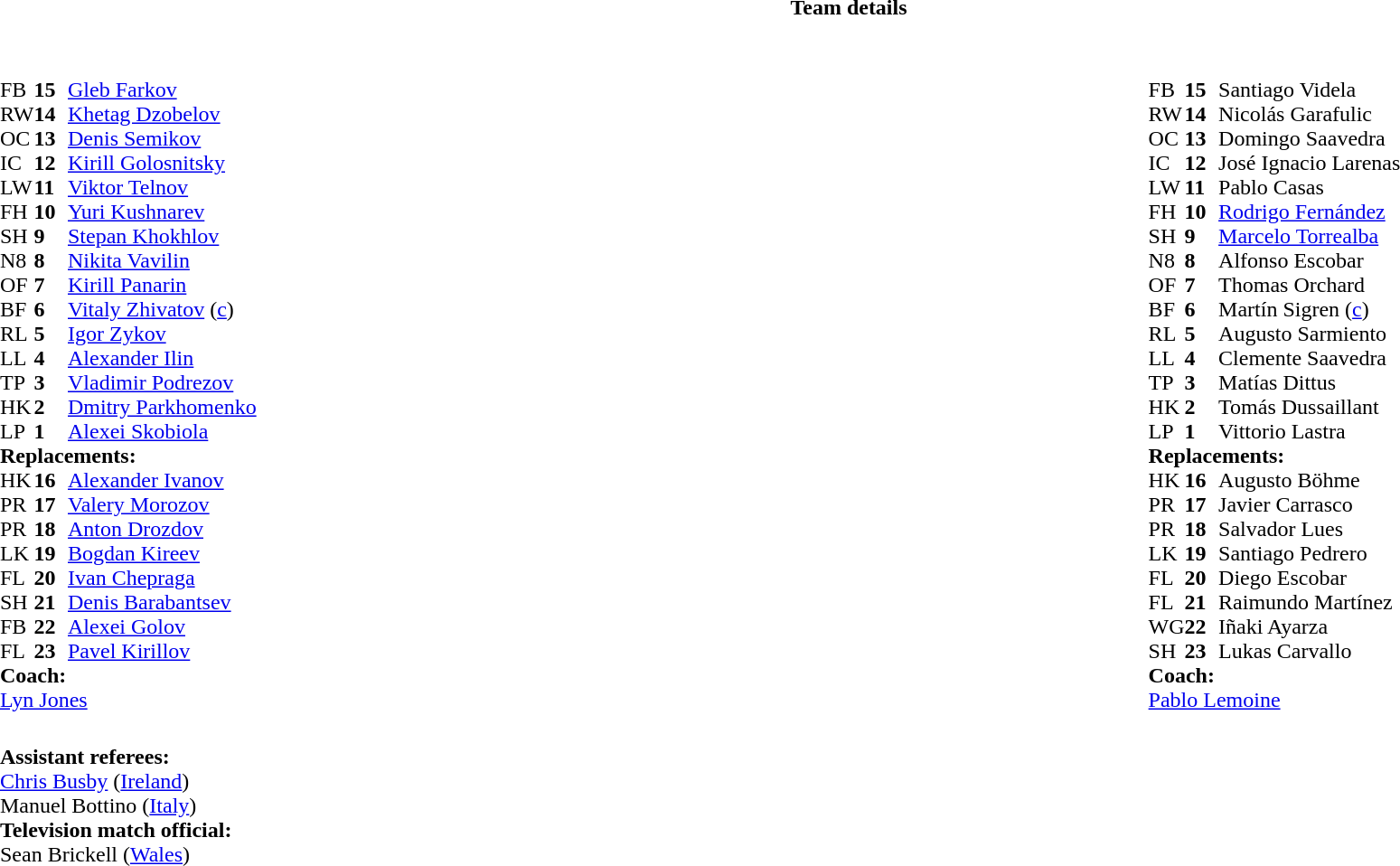<table border="0" style="width:100%;" class="collapsible collapsed">
<tr>
<th>Team details</th>
</tr>
<tr>
<td><br><table style="width:100%">
<tr>
<td style="vertical-align:top;width:50%"><br><table cellspacing="0" cellpadding="0">
<tr>
<th width="25"></th>
<th width="25"></th>
</tr>
<tr>
<td>FB</td>
<td><strong>15</strong></td>
<td><a href='#'>Gleb Farkov</a></td>
</tr>
<tr>
<td>RW</td>
<td><strong>14</strong></td>
<td><a href='#'>Khetag Dzobelov</a></td>
<td></td>
</tr>
<tr>
<td>OC</td>
<td><strong>13</strong></td>
<td><a href='#'>Denis Semikov</a></td>
</tr>
<tr>
<td>IC</td>
<td><strong>12</strong></td>
<td><a href='#'>Kirill Golosnitsky</a></td>
</tr>
<tr>
<td>LW</td>
<td><strong>11</strong></td>
<td><a href='#'>Viktor Telnov</a></td>
<td></td>
<td></td>
</tr>
<tr>
<td>FH</td>
<td><strong>10</strong></td>
<td><a href='#'>Yuri Kushnarev</a></td>
</tr>
<tr>
<td>SH</td>
<td><strong>9</strong></td>
<td><a href='#'>Stepan Khokhlov</a></td>
<td></td>
<td></td>
</tr>
<tr>
<td>N8</td>
<td><strong>8</strong></td>
<td><a href='#'>Nikita Vavilin</a></td>
<td></td>
<td></td>
</tr>
<tr>
<td>OF</td>
<td><strong>7</strong></td>
<td><a href='#'>Kirill Panarin</a></td>
<td></td>
<td></td>
</tr>
<tr>
<td>BF</td>
<td><strong>6</strong></td>
<td><a href='#'>Vitaly Zhivatov</a> (<a href='#'>c</a>)</td>
</tr>
<tr>
<td>RL</td>
<td><strong>5</strong></td>
<td><a href='#'>Igor Zykov</a></td>
</tr>
<tr>
<td>LL</td>
<td><strong>4</strong></td>
<td><a href='#'>Alexander Ilin</a></td>
<td></td>
<td></td>
</tr>
<tr>
<td>TP</td>
<td><strong>3</strong></td>
<td><a href='#'>Vladimir Podrezov</a></td>
<td></td>
<td></td>
</tr>
<tr>
<td>HK</td>
<td><strong>2</strong></td>
<td><a href='#'>Dmitry Parkhomenko</a></td>
<td></td>
<td></td>
</tr>
<tr>
<td>LP</td>
<td><strong>1</strong></td>
<td><a href='#'>Alexei Skobiola</a></td>
<td></td>
<td></td>
</tr>
<tr>
<td colspan=3><strong>Replacements:</strong></td>
</tr>
<tr>
<td>HK</td>
<td><strong>16</strong></td>
<td><a href='#'>Alexander Ivanov</a></td>
<td></td>
<td></td>
</tr>
<tr>
<td>PR</td>
<td><strong>17</strong></td>
<td><a href='#'>Valery Morozov</a></td>
<td></td>
<td></td>
</tr>
<tr>
<td>PR</td>
<td><strong>18</strong></td>
<td><a href='#'>Anton Drozdov</a></td>
<td></td>
<td></td>
</tr>
<tr>
<td>LK</td>
<td><strong>19</strong></td>
<td><a href='#'>Bogdan Kireev</a></td>
<td></td>
<td></td>
</tr>
<tr>
<td>FL</td>
<td><strong>20</strong></td>
<td><a href='#'>Ivan Chepraga</a></td>
<td></td>
<td></td>
</tr>
<tr>
<td>SH</td>
<td><strong>21</strong></td>
<td><a href='#'>Denis Barabantsev</a></td>
<td></td>
<td></td>
</tr>
<tr>
<td>FB</td>
<td><strong>22</strong></td>
<td><a href='#'>Alexei Golov</a></td>
<td></td>
<td></td>
</tr>
<tr>
<td>FL</td>
<td><strong>23</strong></td>
<td><a href='#'>Pavel Kirillov</a></td>
<td></td>
<td></td>
</tr>
<tr>
<td colspan=3><strong>Coach:</strong></td>
</tr>
<tr>
<td colspan="4"> <a href='#'>Lyn Jones</a></td>
</tr>
</table>
</td>
<td style="vertical-align:top;width:50%"><br><table cellspacing="0" cellpadding="0" style="margin:auto">
<tr>
<th width="25"></th>
<th width="25"></th>
</tr>
<tr>
<td>FB</td>
<td><strong>15</strong></td>
<td>Santiago Videla</td>
</tr>
<tr>
<td>RW</td>
<td><strong>14</strong></td>
<td>Nicolás Garafulic</td>
<td></td>
<td></td>
<td></td>
</tr>
<tr>
<td>OC</td>
<td><strong>13</strong></td>
<td>Domingo Saavedra</td>
<td></td>
</tr>
<tr>
<td>IC</td>
<td><strong>12</strong></td>
<td>José Ignacio Larenas</td>
<td></td>
<td></td>
</tr>
<tr>
<td>LW</td>
<td><strong>11</strong></td>
<td>Pablo Casas</td>
</tr>
<tr>
<td>FH</td>
<td><strong>10</strong></td>
<td><a href='#'>Rodrigo Fernández</a></td>
</tr>
<tr>
<td>SH</td>
<td><strong>9</strong></td>
<td><a href='#'>Marcelo Torrealba</a></td>
<td></td>
<td></td>
</tr>
<tr>
<td>N8</td>
<td><strong>8</strong></td>
<td>Alfonso Escobar</td>
</tr>
<tr>
<td>OF</td>
<td><strong>7</strong></td>
<td>Thomas Orchard</td>
<td></td>
<td></td>
</tr>
<tr>
<td>BF</td>
<td><strong>6</strong></td>
<td>Martín Sigren (<a href='#'>c</a>)</td>
<td></td>
<td></td>
</tr>
<tr>
<td>RL</td>
<td><strong>5</strong></td>
<td>Augusto Sarmiento</td>
<td></td>
<td></td>
</tr>
<tr>
<td>LL</td>
<td><strong>4</strong></td>
<td>Clemente Saavedra</td>
</tr>
<tr>
<td>TP</td>
<td><strong>3</strong></td>
<td>Matías Dittus</td>
<td></td>
<td></td>
<td></td>
</tr>
<tr>
<td>HK</td>
<td><strong>2</strong></td>
<td>Tomás Dussaillant</td>
<td></td>
<td></td>
</tr>
<tr>
<td>LP</td>
<td><strong>1</strong></td>
<td>Vittorio Lastra</td>
<td></td>
<td></td>
</tr>
<tr>
<td colspan=3><strong>Replacements:</strong></td>
</tr>
<tr>
<td>HK</td>
<td><strong>16</strong></td>
<td>Augusto Böhme</td>
<td></td>
<td></td>
</tr>
<tr>
<td>PR</td>
<td><strong>17</strong></td>
<td>Javier Carrasco</td>
<td></td>
<td></td>
</tr>
<tr>
<td>PR</td>
<td><strong>18</strong></td>
<td>Salvador Lues</td>
<td></td>
<td></td>
</tr>
<tr>
<td>LK</td>
<td><strong>19</strong></td>
<td>Santiago Pedrero</td>
<td></td>
<td></td>
</tr>
<tr>
<td>FL</td>
<td><strong>20</strong></td>
<td>Diego Escobar</td>
<td></td>
<td></td>
</tr>
<tr>
<td>FL</td>
<td><strong>21</strong></td>
<td>Raimundo Martínez</td>
<td></td>
<td></td>
</tr>
<tr>
<td>WG</td>
<td><strong>22</strong></td>
<td>Iñaki Ayarza</td>
<td></td>
<td></td>
</tr>
<tr>
<td>SH</td>
<td><strong>23</strong></td>
<td>Lukas Carvallo</td>
<td></td>
<td></td>
</tr>
<tr>
<td colspan=3><strong>Coach:</strong></td>
</tr>
<tr>
<td colspan="4"> <a href='#'>Pablo Lemoine</a></td>
</tr>
</table>
</td>
</tr>
</table>
<table style="width:100%">
<tr>
<td><br><strong>Assistant referees:</strong>
<br><a href='#'>Chris Busby</a> (<a href='#'>Ireland</a>)
<br>Manuel Bottino (<a href='#'>Italy</a>)
<br><strong>Television match official:</strong>
<br>Sean Brickell (<a href='#'>Wales</a>)</td>
</tr>
</table>
</td>
</tr>
</table>
